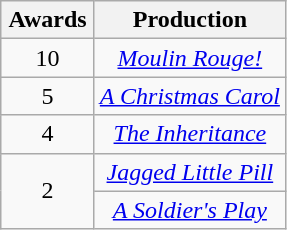<table class="wikitable plainrowheaders" style="text-align: center; float:left; margin-right:1em;">
<tr>
<th scope="col" style="width:55px;">Awards</th>
<th scope="col" style="text-align:center;">Production</th>
</tr>
<tr>
<td scope="row" style="text-align:center">10</td>
<td><em><a href='#'>Moulin Rouge!</a></em></td>
</tr>
<tr>
<td scope="row" style="text-align:center">5</td>
<td><em><a href='#'>A Christmas Carol</a></em></td>
</tr>
<tr>
<td scope="row" style="text-align:center">4</td>
<td><em><a href='#'>The Inheritance</a></em></td>
</tr>
<tr>
<td scope="row" rowspan="2" style="text-align:center">2</td>
<td><em><a href='#'>Jagged Little Pill</a></em></td>
</tr>
<tr>
<td><em><a href='#'>A Soldier's Play</a></em></td>
</tr>
</table>
